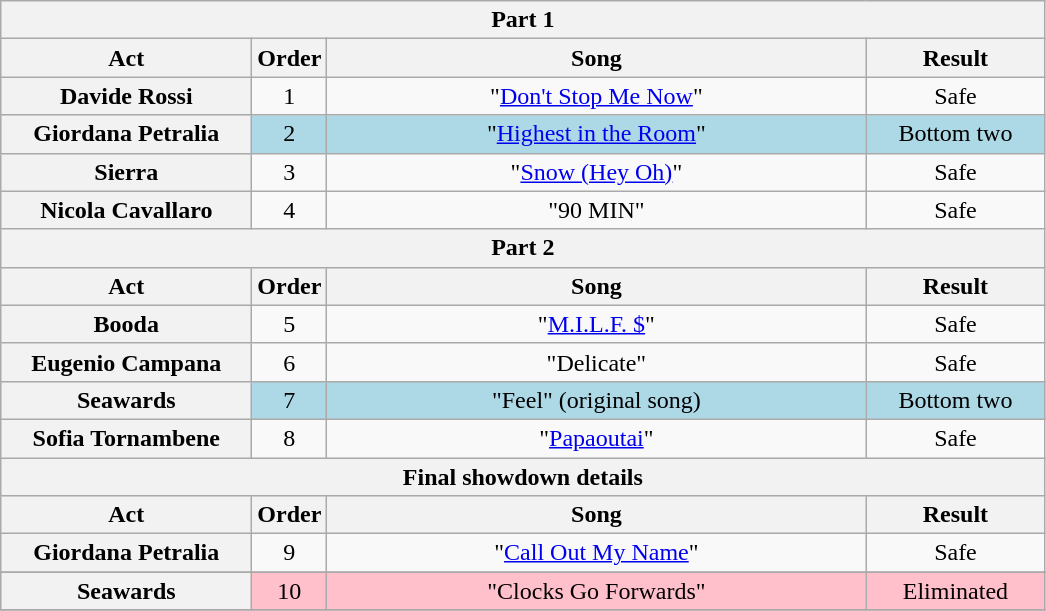<table class="wikitable plainrowheaders" style="text-align:center;">
<tr>
<th colspan="4">Part 1</th>
</tr>
<tr>
<th scope="col" style="width:10em;">Act</th>
<th scope="col">Order</th>
<th scope="col" style="width:22em;">Song</th>
<th scope="col" style="width:7em;">Result</th>
</tr>
<tr>
<th scope="row">Davide Rossi</th>
<td>1</td>
<td>"<a href='#'>Don't Stop Me Now</a>"</td>
<td>Safe</td>
</tr>
<tr style="background:lightblue">
<th scope="row">Giordana Petralia</th>
<td>2</td>
<td>"<a href='#'>Highest in the Room</a>"</td>
<td>Bottom two</td>
</tr>
<tr>
<th scope="row">Sierra</th>
<td>3</td>
<td>"<a href='#'>Snow (Hey Oh)</a>"</td>
<td>Safe</td>
</tr>
<tr>
<th scope="row">Nicola Cavallaro</th>
<td>4</td>
<td>"90 MIN"</td>
<td>Safe</td>
</tr>
<tr>
<th colspan="4">Part 2</th>
</tr>
<tr>
<th scope="col" style="width:10em;">Act</th>
<th scope="col">Order</th>
<th scope="col" style="width:20em;">Song</th>
<th scope="col" style="width:7em;">Result</th>
</tr>
<tr>
<th scope="row">Booda</th>
<td>5</td>
<td>"<a href='#'>M.I.L.F. $</a>"</td>
<td>Safe</td>
</tr>
<tr>
<th scope="row">Eugenio Campana</th>
<td>6</td>
<td>"Delicate"</td>
<td>Safe</td>
</tr>
<tr style="background:lightblue">
<th scope="row">Seawards</th>
<td>7</td>
<td>"Feel" (original song)</td>
<td>Bottom two</td>
</tr>
<tr>
<th scope="row">Sofia Tornambene</th>
<td>8</td>
<td>"<a href='#'>Papaoutai</a>"</td>
<td>Safe</td>
</tr>
<tr>
<th colspan="4">Final showdown details</th>
</tr>
<tr>
<th scope="col" style="width:10em;">Act</th>
<th scope="col">Order</th>
<th scope="col" style="width:20em;">Song</th>
<th scope="col" style="width:7em;">Result</th>
</tr>
<tr>
<th scope="row">Giordana Petralia</th>
<td>9</td>
<td>"<a href='#'>Call Out My Name</a>"</td>
<td>Safe</td>
</tr>
<tr>
</tr>
<tr style="background:pink">
<th scope="row">Seawards</th>
<td>10</td>
<td>"Clocks Go Forwards"</td>
<td>Eliminated</td>
</tr>
<tr>
</tr>
</table>
